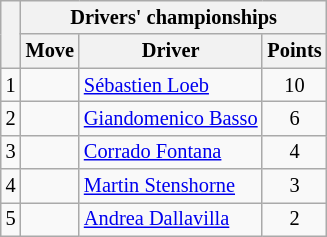<table class="wikitable" style="font-size:85%;">
<tr>
<th rowspan="2"></th>
<th colspan="3">Drivers' championships</th>
</tr>
<tr>
<th>Move</th>
<th>Driver</th>
<th>Points</th>
</tr>
<tr>
<td align="center">1</td>
<td align="center"></td>
<td> <a href='#'>Sébastien Loeb</a></td>
<td align="center">10</td>
</tr>
<tr>
<td align="center">2</td>
<td align="center"></td>
<td> <a href='#'>Giandomenico Basso</a></td>
<td align="center">6</td>
</tr>
<tr>
<td align="center">3</td>
<td align="center"></td>
<td> <a href='#'>Corrado Fontana</a></td>
<td align="center">4</td>
</tr>
<tr>
<td align="center">4</td>
<td align="center"></td>
<td> <a href='#'>Martin Stenshorne</a></td>
<td align="center">3</td>
</tr>
<tr>
<td align="center">5</td>
<td align="center"></td>
<td> <a href='#'>Andrea Dallavilla</a></td>
<td align="center">2</td>
</tr>
</table>
